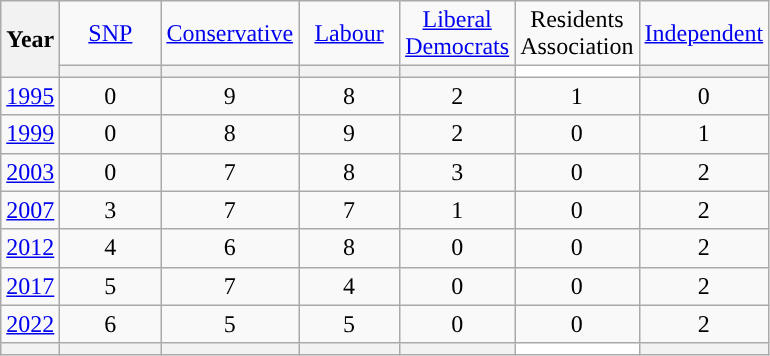<table class=wikitable style=text-align:center>
<tr>
<th rowspan=2>Year</th>
<td width="60"><a href='#'>SNP</a></td>
<td width="60"><a href='#'>Conservative</a></td>
<td width="60"><a href='#'>Labour</a></td>
<td width="60"><a href='#'>Liberal Democrats</a></td>
<td width="60">Residents Association</td>
<td width="60"><a href='#'>Independent</a></td>
</tr>
<tr>
<th style="background-color: "></th>
<th style="background-color: "></th>
<th style="background-color: "></th>
<th style="background-color: "></th>
<th style="background-color: #FFFFFF; width: 3px;"></th>
<th style="background-color: "></th>
</tr>
<tr>
<td><a href='#'>1995</a></td>
<td>0</td>
<td>9</td>
<td>8</td>
<td>2</td>
<td>1</td>
<td>0</td>
</tr>
<tr>
<td><a href='#'>1999</a></td>
<td>0</td>
<td>8</td>
<td>9</td>
<td>2</td>
<td>0</td>
<td>1</td>
</tr>
<tr>
<td><a href='#'>2003</a></td>
<td>0</td>
<td>7</td>
<td>8</td>
<td>3</td>
<td>0</td>
<td>2</td>
</tr>
<tr>
<td><a href='#'>2007</a></td>
<td>3</td>
<td>7</td>
<td>7</td>
<td>1</td>
<td>0</td>
<td>2</td>
</tr>
<tr>
<td><a href='#'>2012</a></td>
<td>4</td>
<td>6</td>
<td>8</td>
<td>0</td>
<td>0</td>
<td>2</td>
</tr>
<tr>
<td><a href='#'>2017</a></td>
<td>5</td>
<td>7</td>
<td>4</td>
<td>0</td>
<td>0</td>
<td>2</td>
</tr>
<tr>
<td><a href='#'>2022</a></td>
<td>6</td>
<td>5</td>
<td>5</td>
<td>0</td>
<td>0</td>
<td>2</td>
</tr>
<tr>
<th></th>
<th style="background-color: "></th>
<th style="background-color: "></th>
<th style="background-color: "></th>
<th style="background-color: "></th>
<th style="background-color: #FFFFFF; width: 3px;"></th>
<th style="background-color: "></th>
</tr>
</table>
